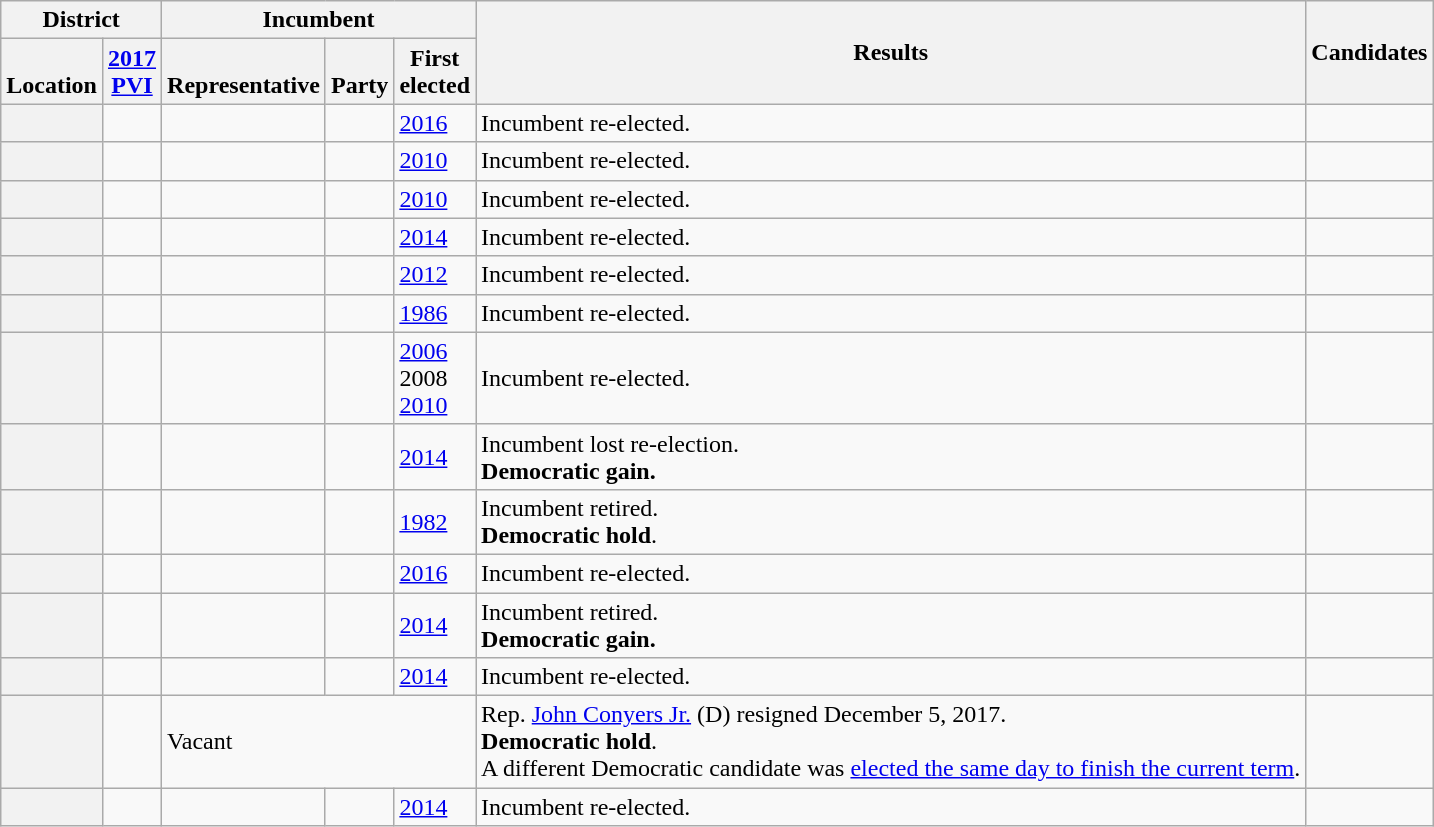<table class="wikitable sortable">
<tr>
<th colspan=2>District</th>
<th colspan=3>Incumbent</th>
<th rowspan=2>Results</th>
<th rowspan=2>Candidates</th>
</tr>
<tr valign=bottom>
<th>Location</th>
<th><a href='#'>2017<br>PVI</a></th>
<th>Representative</th>
<th>Party</th>
<th>First<br>elected</th>
</tr>
<tr>
<th></th>
<td></td>
<td></td>
<td></td>
<td><a href='#'>2016</a></td>
<td>Incumbent re-elected.</td>
<td nowrap></td>
</tr>
<tr>
<th></th>
<td></td>
<td></td>
<td></td>
<td><a href='#'>2010</a></td>
<td>Incumbent re-elected.</td>
<td nowrap></td>
</tr>
<tr>
<th></th>
<td></td>
<td></td>
<td></td>
<td><a href='#'>2010</a></td>
<td>Incumbent re-elected.</td>
<td nowrap></td>
</tr>
<tr>
<th></th>
<td></td>
<td></td>
<td></td>
<td><a href='#'>2014</a></td>
<td>Incumbent re-elected.</td>
<td nowrap></td>
</tr>
<tr>
<th></th>
<td></td>
<td></td>
<td></td>
<td><a href='#'>2012</a></td>
<td>Incumbent re-elected.</td>
<td nowrap></td>
</tr>
<tr>
<th></th>
<td></td>
<td></td>
<td></td>
<td><a href='#'>1986</a></td>
<td>Incumbent re-elected.</td>
<td nowrap></td>
</tr>
<tr>
<th></th>
<td></td>
<td></td>
<td></td>
<td><a href='#'>2006</a><br>2008 <br><a href='#'>2010</a></td>
<td>Incumbent re-elected.</td>
<td nowrap></td>
</tr>
<tr>
<th></th>
<td></td>
<td></td>
<td></td>
<td><a href='#'>2014</a></td>
<td>Incumbent lost re-election.<br><strong>Democratic gain.</strong></td>
<td nowrap></td>
</tr>
<tr>
<th></th>
<td></td>
<td></td>
<td></td>
<td><a href='#'>1982</a></td>
<td>Incumbent retired.<br><strong>Democratic hold</strong>.</td>
<td nowrap></td>
</tr>
<tr>
<th></th>
<td></td>
<td></td>
<td></td>
<td><a href='#'>2016</a></td>
<td>Incumbent re-elected.</td>
<td nowrap></td>
</tr>
<tr>
<th></th>
<td></td>
<td></td>
<td></td>
<td><a href='#'>2014</a></td>
<td>Incumbent retired.<br><strong>Democratic gain.</strong></td>
<td nowrap></td>
</tr>
<tr>
<th></th>
<td></td>
<td></td>
<td></td>
<td><a href='#'>2014</a></td>
<td>Incumbent re-elected.</td>
<td nowrap></td>
</tr>
<tr>
<th></th>
<td></td>
<td colspan=3>Vacant</td>
<td>Rep. <a href='#'>John Conyers Jr.</a> (D) resigned December 5, 2017.<br><strong>Democratic hold</strong>.<br>A different Democratic candidate was <a href='#'>elected the same day to finish the current term</a>.</td>
<td nowrap></td>
</tr>
<tr>
<th></th>
<td></td>
<td></td>
<td></td>
<td><a href='#'>2014</a></td>
<td>Incumbent re-elected.</td>
<td nowrap></td>
</tr>
</table>
